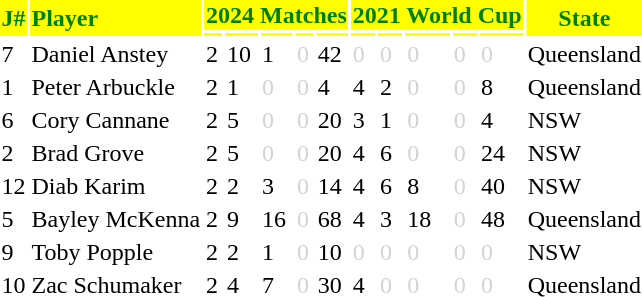<table>
<tr style="background:yellow; color:green;">
<th rowspan=2>J#</th>
<th rowspan=2 align=left>Player</th>
<th colspan=5 align=center>2024 Matches</th>
<th colspan=5 align=center>2021 World Cup</th>
<th rowspan=2 align=center>State</th>
</tr>
<tr style="background:yellow; color:green;">
<th></th>
<th></th>
<th></th>
<th></th>
<th></th>
<th></th>
<th></th>
<th></th>
<th></th>
<th></th>
</tr>
<tr>
<td>7</td>
<td align=left>Daniel Anstey</td>
<td>2</td>
<td>10</td>
<td>1</td>
<td style="color:lightgray">0</td>
<td>42</td>
<td style="color:lightgray">0</td>
<td style="color:lightgray">0</td>
<td style="color:lightgray">0</td>
<td style="color:lightgray">0</td>
<td style="color:lightgray">0</td>
<td align=left> Queensland</td>
</tr>
<tr>
<td>1</td>
<td align=left>Peter Arbuckle</td>
<td>2</td>
<td>1</td>
<td style="color:lightgray">0</td>
<td style="color:lightgray">0</td>
<td>4</td>
<td>4</td>
<td>2</td>
<td style="color:lightgray">0</td>
<td style="color:lightgray">0</td>
<td>8</td>
<td align=left> Queensland</td>
</tr>
<tr>
<td>6</td>
<td align=left>Cory Cannane</td>
<td>2</td>
<td>5</td>
<td style="color:lightgray">0</td>
<td style="color:lightgray">0</td>
<td>20</td>
<td>3</td>
<td>1</td>
<td style="color:lightgray">0</td>
<td style="color:lightgray">0</td>
<td>4</td>
<td align=left> NSW</td>
</tr>
<tr>
<td>2</td>
<td align=left>Brad Grove</td>
<td>2</td>
<td>5</td>
<td style="color:lightgray">0</td>
<td style="color:lightgray">0</td>
<td>20</td>
<td>4</td>
<td>6</td>
<td style="color:lightgray">0</td>
<td style="color:lightgray">0</td>
<td>24</td>
<td align=left> NSW</td>
</tr>
<tr>
<td>12</td>
<td align=left>Diab Karim</td>
<td>2</td>
<td>2</td>
<td>3</td>
<td style="color:lightgray">0</td>
<td>14</td>
<td>4</td>
<td>6</td>
<td>8</td>
<td style="color:lightgray">0</td>
<td>40</td>
<td align=left> NSW</td>
</tr>
<tr>
<td>5</td>
<td align=left>Bayley McKenna</td>
<td>2</td>
<td>9</td>
<td>16</td>
<td style="color:lightgray">0</td>
<td>68</td>
<td>4</td>
<td>3</td>
<td>18</td>
<td style="color:lightgray">0</td>
<td>48</td>
<td align=left> Queensland</td>
</tr>
<tr>
<td>9</td>
<td align=left>Toby Popple</td>
<td>2</td>
<td>2</td>
<td>1</td>
<td style="color:lightgray">0</td>
<td>10</td>
<td style="color:lightgray">0</td>
<td style="color:lightgray">0</td>
<td style="color:lightgray">0</td>
<td style="color:lightgray">0</td>
<td style="color:lightgray">0</td>
<td align=left> NSW</td>
</tr>
<tr>
<td>10</td>
<td align=left>Zac Schumaker</td>
<td>2</td>
<td>4</td>
<td>7</td>
<td style="color:lightgray">0</td>
<td>30</td>
<td>4</td>
<td style="color:lightgray">0</td>
<td style="color:lightgray">0</td>
<td style="color:lightgray">0</td>
<td style="color:lightgray">0</td>
<td align=left> Queensland</td>
</tr>
</table>
